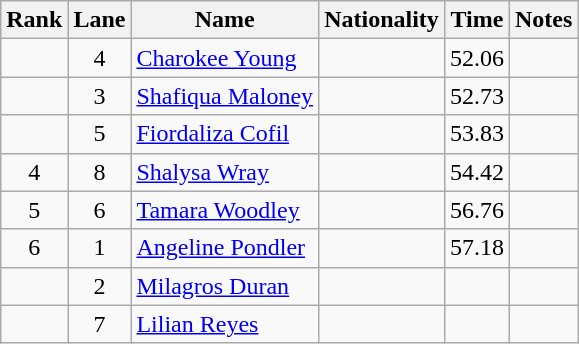<table class="wikitable sortable" style="text-align:center">
<tr>
<th>Rank</th>
<th>Lane</th>
<th>Name</th>
<th>Nationality</th>
<th>Time</th>
<th>Notes</th>
</tr>
<tr>
<td></td>
<td>4</td>
<td align=left><a href='#'>Charokee Young</a></td>
<td align=left></td>
<td>52.06</td>
<td></td>
</tr>
<tr>
<td></td>
<td>3</td>
<td align=left><a href='#'>Shafiqua Maloney</a></td>
<td align=left></td>
<td>52.73</td>
<td></td>
</tr>
<tr>
<td></td>
<td>5</td>
<td align=left><a href='#'>Fiordaliza Cofil</a></td>
<td align=left></td>
<td>53.83</td>
<td></td>
</tr>
<tr>
<td>4</td>
<td>8</td>
<td align=left><a href='#'>Shalysa Wray</a></td>
<td align=left></td>
<td>54.42</td>
<td></td>
</tr>
<tr>
<td>5</td>
<td>6</td>
<td align=left><a href='#'>Tamara Woodley</a></td>
<td align=left></td>
<td>56.76</td>
<td></td>
</tr>
<tr>
<td>6</td>
<td>1</td>
<td align=left><a href='#'>Angeline Pondler</a></td>
<td align=left></td>
<td>57.18</td>
<td></td>
</tr>
<tr>
<td></td>
<td>2</td>
<td align=left><a href='#'>Milagros Duran</a></td>
<td align=left></td>
<td></td>
<td></td>
</tr>
<tr>
<td></td>
<td>7</td>
<td align=left><a href='#'>Lilian Reyes</a></td>
<td align=left></td>
<td></td>
<td></td>
</tr>
</table>
